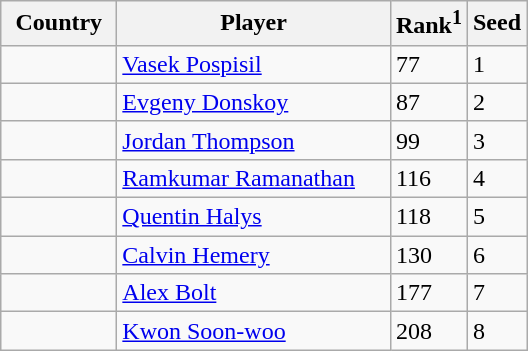<table class="sortable wikitable">
<tr>
<th width="70">Country</th>
<th width="175">Player</th>
<th>Rank<sup>1</sup></th>
<th>Seed</th>
</tr>
<tr>
<td></td>
<td><a href='#'>Vasek Pospisil</a></td>
<td>77</td>
<td>1</td>
</tr>
<tr>
<td></td>
<td><a href='#'>Evgeny Donskoy</a></td>
<td>87</td>
<td>2</td>
</tr>
<tr>
<td></td>
<td><a href='#'>Jordan Thompson</a></td>
<td>99</td>
<td>3</td>
</tr>
<tr>
<td></td>
<td><a href='#'>Ramkumar Ramanathan</a></td>
<td>116</td>
<td>4</td>
</tr>
<tr>
<td></td>
<td><a href='#'>Quentin Halys</a></td>
<td>118</td>
<td>5</td>
</tr>
<tr>
<td></td>
<td><a href='#'>Calvin Hemery</a></td>
<td>130</td>
<td>6</td>
</tr>
<tr>
<td></td>
<td><a href='#'>Alex Bolt</a></td>
<td>177</td>
<td>7</td>
</tr>
<tr>
<td></td>
<td><a href='#'>Kwon Soon-woo</a></td>
<td>208</td>
<td>8</td>
</tr>
</table>
